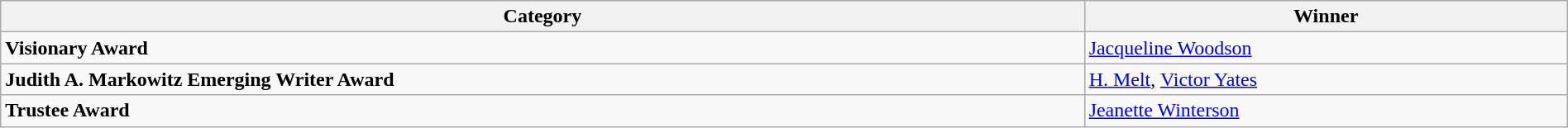<table class="wikitable" width="100%">
<tr>
<th>Category</th>
<th>Winner</th>
</tr>
<tr>
<td><strong>Visionary Award</strong></td>
<td><a href='#'>Jacqueline Woodson</a></td>
</tr>
<tr>
<td><strong>Judith A. Markowitz Emerging Writer Award</strong></td>
<td><a href='#'>H. Melt</a>, <a href='#'>Victor Yates</a></td>
</tr>
<tr>
<td><strong>Trustee Award</strong></td>
<td><a href='#'>Jeanette Winterson</a></td>
</tr>
</table>
